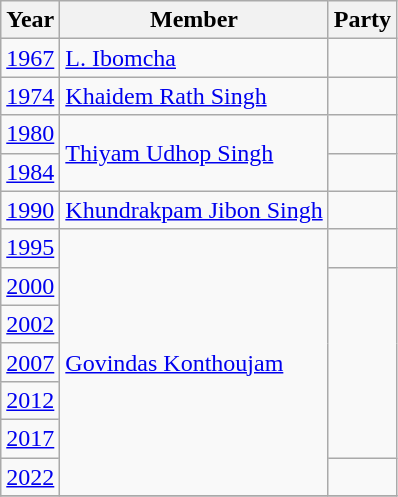<table class="wikitable sortable">
<tr>
<th>Year</th>
<th>Member</th>
<th colspan="2">Party</th>
</tr>
<tr>
<td><a href='#'>1967</a></td>
<td><a href='#'>L. Ibomcha</a></td>
<td></td>
</tr>
<tr>
<td><a href='#'>1974</a></td>
<td><a href='#'>Khaidem Rath Singh</a></td>
</tr>
<tr>
<td><a href='#'>1980</a></td>
<td rowspan=2><a href='#'>Thiyam Udhop Singh</a></td>
<td></td>
</tr>
<tr>
<td><a href='#'>1984</a></td>
<td></td>
</tr>
<tr>
<td><a href='#'>1990</a></td>
<td><a href='#'>Khundrakpam Jibon Singh</a></td>
<td></td>
</tr>
<tr>
<td><a href='#'>1995</a></td>
<td rowspan="7"><a href='#'>Govindas Konthoujam</a></td>
<td></td>
</tr>
<tr>
<td><a href='#'>2000</a></td>
</tr>
<tr>
<td><a href='#'>2002</a></td>
</tr>
<tr>
<td><a href='#'>2007</a></td>
</tr>
<tr>
<td><a href='#'>2012</a></td>
</tr>
<tr>
<td><a href='#'>2017</a></td>
</tr>
<tr>
<td><a href='#'>2022</a></td>
<td></td>
</tr>
<tr>
</tr>
</table>
